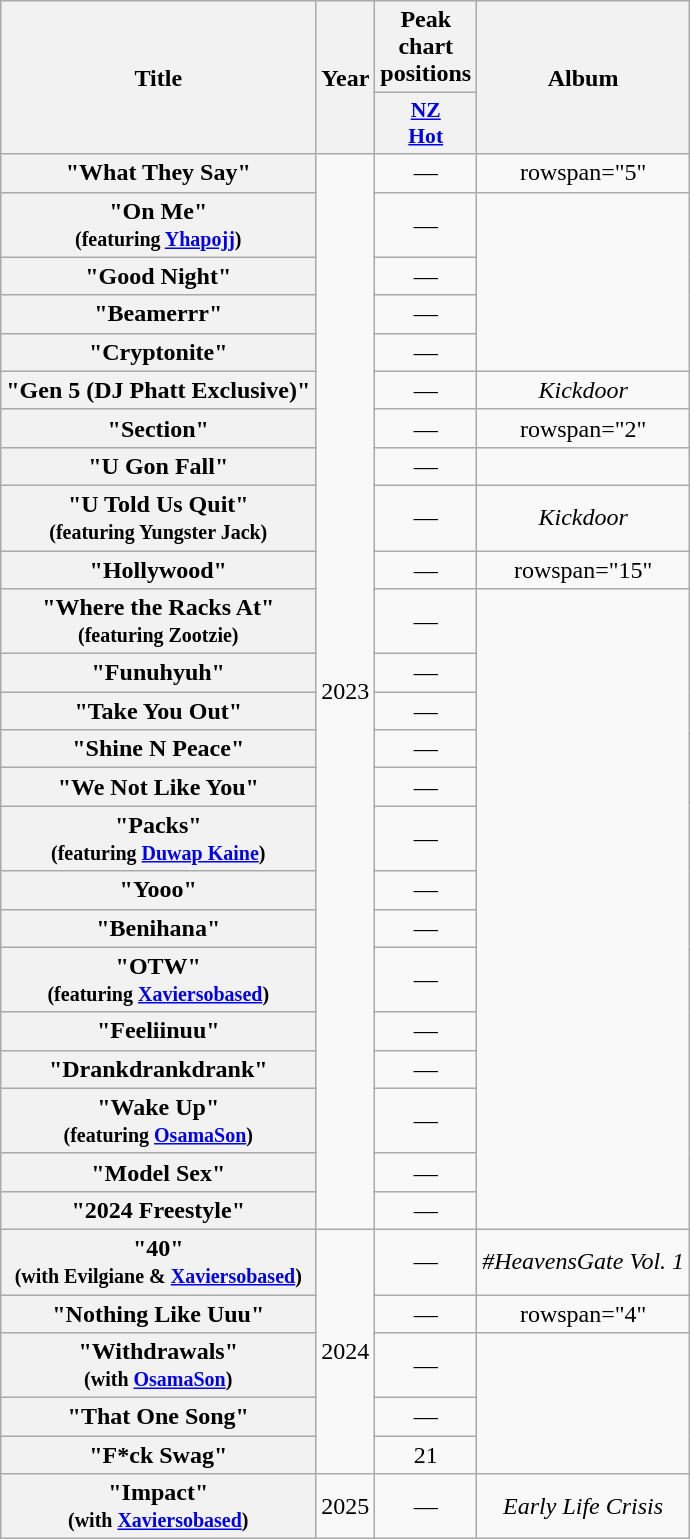<table class="wikitable plainrowheaders" style="text-align:center;">
<tr>
<th scope="col" rowspan="2">Title</th>
<th scope="col" rowspan="2">Year</th>
<th scope="col" colspan="1">Peak chart positions</th>
<th scope="col" rowspan="2">Album</th>
</tr>
<tr>
<th scope="col" style="width:3em; font-size:90%"><a href='#'>NZ<br>Hot</a><br></th>
</tr>
<tr>
<th scope="row">"What They Say"</th>
<td rowspan="24">2023</td>
<td>—</td>
<td>rowspan="5" </td>
</tr>
<tr>
<th scope="row">"On Me"<br><small>(featuring <a href='#'>Yhapojj</a>)</small></th>
<td>—</td>
</tr>
<tr>
<th scope="row">"Good Night"</th>
<td>—</td>
</tr>
<tr>
<th scope="row">"Beamerrr"</th>
<td>—</td>
</tr>
<tr>
<th scope="row">"Cryptonite"</th>
<td>—</td>
</tr>
<tr>
<th scope="row">"Gen 5 (DJ Phatt Exclusive)"</th>
<td>—</td>
<td><em>Kickdoor</em></td>
</tr>
<tr>
<th scope="row">"Section"</th>
<td>—</td>
<td>rowspan="2" </td>
</tr>
<tr>
<th scope="row">"U Gon Fall"</th>
<td>—</td>
</tr>
<tr>
<th scope="row">"U Told Us Quit"<br><small>(featuring Yungster Jack)</small></th>
<td>—</td>
<td><em>Kickdoor</em></td>
</tr>
<tr>
<th scope="row">"Hollywood"</th>
<td>—</td>
<td>rowspan="15" </td>
</tr>
<tr>
<th scope="row">"Where the Racks At"<br><small>(featuring Zootzie)</small></th>
<td>—</td>
</tr>
<tr>
<th scope="row">"Funuhyuh"</th>
<td>—</td>
</tr>
<tr>
<th scope="row">"Take You Out"</th>
<td>—</td>
</tr>
<tr>
<th scope="row">"Shine N Peace"</th>
<td>—</td>
</tr>
<tr>
<th scope="row">"We Not Like You"</th>
<td>—</td>
</tr>
<tr>
<th scope="row">"Packs"<br><small>(featuring <a href='#'>Duwap Kaine</a>)</small></th>
<td>—</td>
</tr>
<tr>
<th scope="row">"Yooo"</th>
<td>—</td>
</tr>
<tr>
<th scope="row">"Benihana"</th>
<td>—</td>
</tr>
<tr>
<th scope="row">"OTW"<br><small>(featuring <a href='#'>Xaviersobased</a>)</small></th>
<td>—</td>
</tr>
<tr>
<th scope="row">"Feeliinuu"</th>
<td>—</td>
</tr>
<tr>
<th scope="row">"Drankdrankdrank"</th>
<td>—</td>
</tr>
<tr>
<th scope="row">"Wake Up"<br><small>(featuring <a href='#'>OsamaSon</a>)</small></th>
<td>—</td>
</tr>
<tr>
<th scope="row">"Model Sex"</th>
<td>—</td>
</tr>
<tr>
<th scope="row">"2024 Freestyle"</th>
<td>—</td>
</tr>
<tr>
<th scope="row">"40"<br><small>(with Evilgiane & <a href='#'>Xaviersobased</a>)</small></th>
<td rowspan="5">2024</td>
<td>—</td>
<td><em>#HeavensGate Vol. 1</em></td>
</tr>
<tr>
<th scope="row">"Nothing Like Uuu"</th>
<td>—</td>
<td>rowspan="4" </td>
</tr>
<tr>
<th scope="row">"Withdrawals"<br><small>(with <a href='#'>OsamaSon</a>)</small></th>
<td>—</td>
</tr>
<tr>
<th scope="row">"That One Song"</th>
<td>—</td>
</tr>
<tr>
<th scope="row">"F*ck Swag"</th>
<td>21</td>
</tr>
<tr>
<th scope="row">"Impact"<br><small>(with <a href='#'>Xaviersobased</a>)</small></th>
<td>2025</td>
<td>—</td>
<td><em>Early Life Crisis</em></td>
</tr>
</table>
